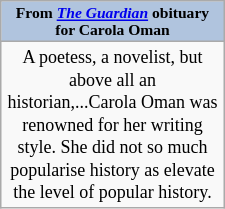<table class="wikitable floatright" style="text-align: center; width: 150px">
<tr>
<th style="background: #B0C4DE; font-size: 65%">From <em><a href='#'>The Guardian</a></em> obituary for Carola Oman</th>
</tr>
<tr>
<td style="font-size: 75%">A poetess, a novelist, but above all an historian,<span>...</span>Carola Oman was renowned for her writing style. She did not so much popularise history as elevate the level of popular history.</td>
</tr>
</table>
